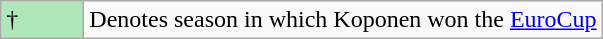<table class="wikitable">
<tr>
<td style="background:#AFE6BA; width:3em;">†</td>
<td>Denotes season in which Koponen won the <a href='#'>EuroCup</a></td>
</tr>
</table>
